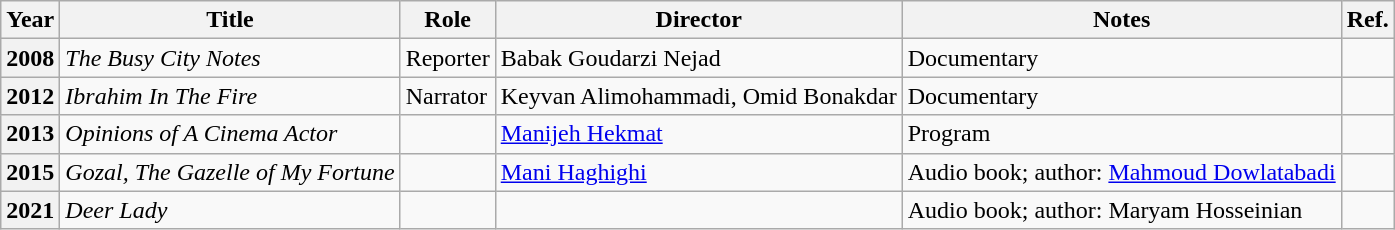<table class="wikitable plainrowheaders sortable"  style=font-size:100%>
<tr>
<th scope="col">Year</th>
<th scope="col">Title</th>
<th scope="col">Role</th>
<th scope="col">Director</th>
<th scope="col" class="unsortable">Notes</th>
<th scope="col" class="unsortable">Ref.</th>
</tr>
<tr>
<th scope=row>2008</th>
<td><em>The Busy City Notes</em></td>
<td>Reporter</td>
<td>Babak Goudarzi Nejad</td>
<td>Documentary</td>
<td></td>
</tr>
<tr>
<th scope=row>2012</th>
<td><em>Ibrahim In The Fire</em></td>
<td>Narrator</td>
<td>Keyvan Alimohammadi, Omid Bonakdar</td>
<td>Documentary</td>
<td></td>
</tr>
<tr>
<th scope=row>2013</th>
<td><em>Opinions of A Cinema Actor</em></td>
<td></td>
<td><a href='#'>Manijeh Hekmat</a></td>
<td>Program</td>
<td></td>
</tr>
<tr>
<th scope=row>2015</th>
<td><em>Gozal, The Gazelle of My Fortune</em></td>
<td></td>
<td><a href='#'>Mani Haghighi</a></td>
<td>Audio book; author: <a href='#'>Mahmoud Dowlatabadi</a></td>
<td></td>
</tr>
<tr>
<th scope=row>2021</th>
<td><em>Deer Lady</em></td>
<td></td>
<td></td>
<td>Audio book; author: Maryam Hosseinian</td>
<td></td>
</tr>
</table>
